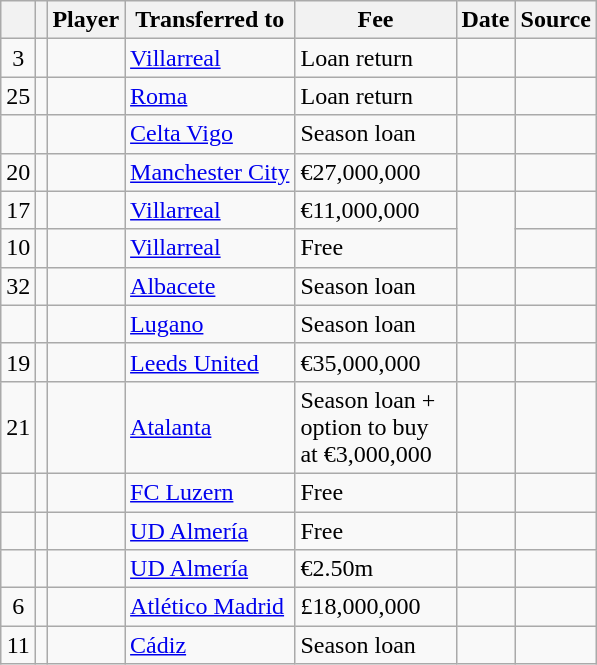<table class="wikitable plainrowheaders sortable">
<tr>
<th></th>
<th></th>
<th scope=col>Player</th>
<th>Transferred to</th>
<th !scope=col; style="width: 100px;">Fee</th>
<th scope=col>Date</th>
<th scope=col>Source</th>
</tr>
<tr>
<td align=center>3</td>
<td align=center></td>
<td></td>
<td> <a href='#'>Villarreal</a></td>
<td>Loan return</td>
<td></td>
<td></td>
</tr>
<tr>
<td align=center>25</td>
<td align=center></td>
<td></td>
<td> <a href='#'>Roma</a></td>
<td>Loan return</td>
<td></td>
<td></td>
</tr>
<tr>
<td align=center></td>
<td align=center></td>
<td></td>
<td> <a href='#'>Celta Vigo</a></td>
<td>Season loan</td>
<td></td>
<td></td>
</tr>
<tr>
<td align=center>20</td>
<td align=center></td>
<td></td>
<td> <a href='#'>Manchester City</a></td>
<td>€27,000,000</td>
<td></td>
<td></td>
</tr>
<tr>
<td align=center>17</td>
<td align=center></td>
<td></td>
<td> <a href='#'>Villarreal</a></td>
<td>€11,000,000</td>
<td rowspan=2></td>
<td></td>
</tr>
<tr>
<td align=center>10</td>
<td align=center></td>
<td></td>
<td> <a href='#'>Villarreal</a></td>
<td>Free</td>
<td></td>
</tr>
<tr>
<td align=center>32</td>
<td align=center></td>
<td></td>
<td> <a href='#'>Albacete</a></td>
<td>Season loan</td>
<td></td>
<td></td>
</tr>
<tr>
<td align=center></td>
<td align=center></td>
<td></td>
<td> <a href='#'>Lugano</a></td>
<td>Season loan</td>
<td></td>
<td></td>
</tr>
<tr>
<td align=center>19</td>
<td align=center></td>
<td></td>
<td> <a href='#'>Leeds United</a></td>
<td>€35,000,000</td>
<td></td>
<td></td>
</tr>
<tr>
<td align=center>21</td>
<td align=center></td>
<td></td>
<td> <a href='#'>Atalanta</a></td>
<td>Season loan + option to buy at €3,000,000</td>
<td></td>
<td></td>
</tr>
<tr>
<td align=center></td>
<td align=center></td>
<td></td>
<td> <a href='#'>FC Luzern</a></td>
<td>Free</td>
<td></td>
<td></td>
</tr>
<tr>
<td align=center></td>
<td align=center></td>
<td></td>
<td> <a href='#'>UD Almería</a></td>
<td>Free</td>
<td></td>
<td></td>
</tr>
<tr>
<td align=center></td>
<td align=center></td>
<td></td>
<td> <a href='#'>UD Almería</a></td>
<td>€2.50m</td>
<td></td>
<td></td>
</tr>
<tr>
<td align=center>6</td>
<td align=center></td>
<td></td>
<td> <a href='#'>Atlético Madrid</a></td>
<td>£18,000,000</td>
<td></td>
<td></td>
</tr>
<tr>
<td align=center>11</td>
<td align=center></td>
<td></td>
<td> <a href='#'>Cádiz</a></td>
<td>Season loan</td>
<td></td>
<td></td>
</tr>
</table>
